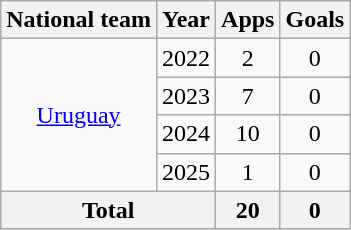<table class="wikitable" style="text-align:center">
<tr>
<th>National team</th>
<th>Year</th>
<th>Apps</th>
<th>Goals</th>
</tr>
<tr>
<td rowspan="4"><a href='#'>Uruguay</a></td>
<td>2022</td>
<td>2</td>
<td>0</td>
</tr>
<tr>
<td>2023</td>
<td>7</td>
<td>0</td>
</tr>
<tr>
<td>2024</td>
<td>10</td>
<td>0</td>
</tr>
<tr>
<td>2025</td>
<td>1</td>
<td>0</td>
</tr>
<tr>
<th colspan="2">Total</th>
<th>20</th>
<th>0</th>
</tr>
</table>
